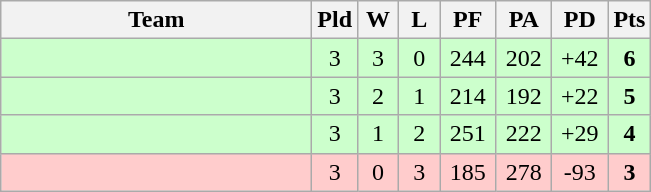<table class="wikitable" style="text-align:center;">
<tr>
<th width=200>Team</th>
<th width=20>Pld</th>
<th width=20>W</th>
<th width=20>L</th>
<th width=30>PF</th>
<th width=30>PA</th>
<th width=30>PD</th>
<th width=20>Pts</th>
</tr>
<tr bgcolor="#ccffcc">
<td align=left></td>
<td>3</td>
<td>3</td>
<td>0</td>
<td>244</td>
<td>202</td>
<td>+42</td>
<td><strong>6</strong></td>
</tr>
<tr bgcolor="#ccffcc">
<td align=left></td>
<td>3</td>
<td>2</td>
<td>1</td>
<td>214</td>
<td>192</td>
<td>+22</td>
<td><strong>5</strong></td>
</tr>
<tr bgcolor="#ccffcc">
<td align=left></td>
<td>3</td>
<td>1</td>
<td>2</td>
<td>251</td>
<td>222</td>
<td>+29</td>
<td><strong>4</strong></td>
</tr>
<tr bgcolor=#ffcccc>
<td align=left></td>
<td>3</td>
<td>0</td>
<td>3</td>
<td>185</td>
<td>278</td>
<td>-93</td>
<td><strong>3</strong></td>
</tr>
</table>
